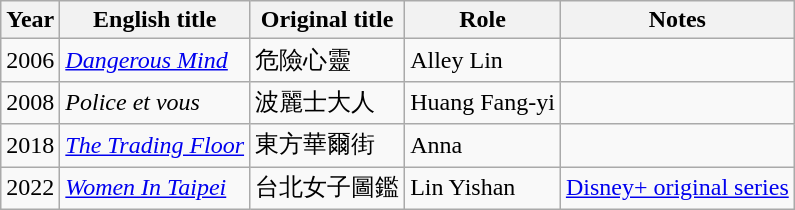<table class="wikitable sortable">
<tr>
<th>Year</th>
<th>English title</th>
<th>Original title</th>
<th>Role</th>
<th class="unsortable">Notes</th>
</tr>
<tr>
<td>2006</td>
<td><em><a href='#'>Dangerous Mind</a></em></td>
<td>危險心靈</td>
<td>Alley Lin</td>
<td></td>
</tr>
<tr>
<td>2008</td>
<td><em>Police et vous</em></td>
<td>波麗士大人</td>
<td>Huang Fang-yi</td>
<td></td>
</tr>
<tr>
<td>2018</td>
<td><em><a href='#'>The Trading Floor</a></em></td>
<td>東方華爾街</td>
<td>Anna</td>
<td></td>
</tr>
<tr>
<td>2022</td>
<td><em><a href='#'>Women In Taipei</a></em></td>
<td>台北女子圖鑑</td>
<td>Lin Yishan</td>
<td><a href='#'>Disney+ original series</a></td>
</tr>
</table>
